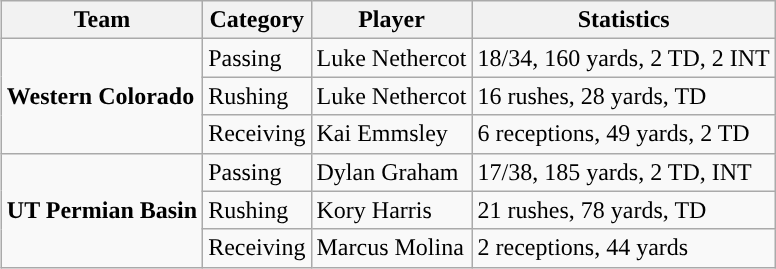<table class="wikitable" style="float: right;">
<tr>
<th>Team</th>
<th>Category</th>
<th>Player</th>
<th>Statistics</th>
</tr>
<tr>
<td rowspan=3><strong>Western Colorado</strong></td>
<td>Passing</td>
<td>Luke Nethercot</td>
<td>18/34, 160 yards, 2 TD, 2 INT</td>
</tr>
<tr>
<td>Rushing</td>
<td>Luke Nethercot</td>
<td>16 rushes, 28 yards, TD</td>
</tr>
<tr>
<td>Receiving</td>
<td>Kai Emmsley</td>
<td>6 receptions, 49 yards, 2 TD</td>
</tr>
<tr>
<td rowspan=3><strong>UT Permian Basin</strong></td>
<td>Passing</td>
<td>Dylan Graham</td>
<td>17/38, 185 yards, 2 TD, INT</td>
</tr>
<tr>
<td>Rushing</td>
<td>Kory Harris</td>
<td>21 rushes, 78 yards, TD</td>
</tr>
<tr>
<td>Receiving</td>
<td>Marcus Molina</td>
<td>2 receptions, 44 yards</td>
</tr>
</table>
